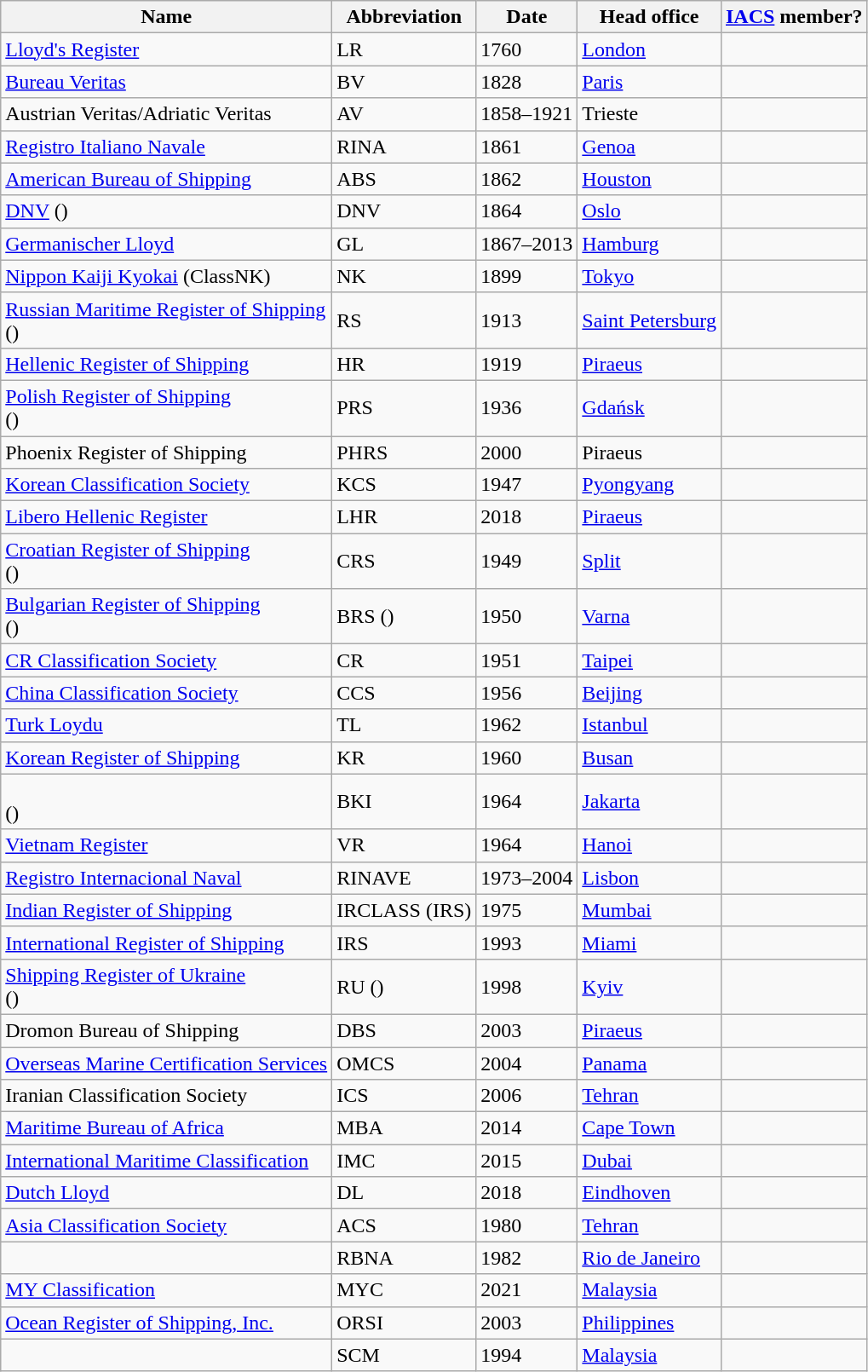<table class="wikitable sortable mw-collapsible">
<tr>
<th>Name</th>
<th>Abbreviation</th>
<th>Date</th>
<th>Head office</th>
<th><a href='#'>IACS</a> member?</th>
</tr>
<tr>
<td><a href='#'>Lloyd's Register</a></td>
<td>LR</td>
<td>1760</td>
<td><a href='#'>London</a></td>
<td></td>
</tr>
<tr>
<td><a href='#'>Bureau Veritas</a></td>
<td>BV</td>
<td>1828</td>
<td><a href='#'>Paris</a></td>
<td></td>
</tr>
<tr>
<td>Austrian Veritas/Adriatic Veritas</td>
<td>AV</td>
<td>1858–1921</td>
<td>Trieste</td>
<td></td>
</tr>
<tr>
<td><a href='#'>Registro Italiano Navale</a></td>
<td>RINA</td>
<td>1861</td>
<td><a href='#'>Genoa</a></td>
<td></td>
</tr>
<tr>
<td><a href='#'>American Bureau of Shipping</a></td>
<td>ABS</td>
<td>1862</td>
<td><a href='#'>Houston</a></td>
<td></td>
</tr>
<tr>
<td><a href='#'>DNV</a> ()</td>
<td>DNV</td>
<td>1864</td>
<td><a href='#'>Oslo</a></td>
<td></td>
</tr>
<tr>
<td><a href='#'>Germanischer Lloyd</a></td>
<td>GL</td>
<td>1867–2013</td>
<td><a href='#'>Hamburg</a></td>
<td></td>
</tr>
<tr>
<td><a href='#'>Nippon Kaiji Kyokai</a> (ClassNK)</td>
<td>NK</td>
<td>1899</td>
<td><a href='#'>Tokyo</a></td>
<td></td>
</tr>
<tr>
<td><a href='#'>Russian Maritime Register of Shipping</a><br>()</td>
<td>RS</td>
<td>1913</td>
<td><a href='#'>Saint Petersburg</a></td>
<td></td>
</tr>
<tr>
<td><a href='#'>Hellenic Register of Shipping</a></td>
<td>HR</td>
<td>1919</td>
<td><a href='#'>Piraeus</a></td>
<td></td>
</tr>
<tr>
<td><a href='#'>Polish Register of Shipping</a><br>()</td>
<td>PRS</td>
<td>1936</td>
<td><a href='#'>Gdańsk</a></td>
<td></td>
</tr>
<tr>
<td>Phoenix Register of Shipping</td>
<td>PHRS</td>
<td>2000</td>
<td>Piraeus</td>
<td></td>
</tr>
<tr>
<td><a href='#'>Korean Classification Society</a></td>
<td>KCS</td>
<td>1947</td>
<td><a href='#'>Pyongyang</a></td>
<td></td>
</tr>
<tr>
<td><a href='#'>Libero Hellenic Register</a></td>
<td>LHR</td>
<td>2018</td>
<td><a href='#'>Piraeus</a></td>
<td></td>
</tr>
<tr>
<td><a href='#'>Croatian Register of Shipping</a><br>()</td>
<td>CRS</td>
<td>1949</td>
<td><a href='#'>Split</a></td>
<td></td>
</tr>
<tr>
<td><a href='#'>Bulgarian Register of Shipping</a><br>()</td>
<td>BRS ()</td>
<td>1950</td>
<td><a href='#'>Varna</a></td>
<td></td>
</tr>
<tr>
<td><a href='#'>CR Classification Society</a></td>
<td>CR</td>
<td>1951</td>
<td><a href='#'>Taipei</a></td>
<td></td>
</tr>
<tr>
<td><a href='#'>China Classification Society</a></td>
<td>CCS</td>
<td>1956</td>
<td><a href='#'>Beijing</a></td>
<td></td>
</tr>
<tr>
<td><a href='#'>Turk Loydu</a></td>
<td>TL</td>
<td>1962</td>
<td><a href='#'>Istanbul</a></td>
<td></td>
</tr>
<tr>
<td><a href='#'>Korean Register of Shipping</a></td>
<td>KR</td>
<td>1960</td>
<td><a href='#'>Busan</a></td>
<td></td>
</tr>
<tr>
<td><br>()</td>
<td>BKI</td>
<td>1964</td>
<td><a href='#'>Jakarta</a></td>
<td></td>
</tr>
<tr>
<td><a href='#'>Vietnam Register</a></td>
<td>VR</td>
<td>1964</td>
<td><a href='#'>Hanoi</a></td>
<td></td>
</tr>
<tr>
<td><a href='#'>Registro Internacional Naval</a></td>
<td>RINAVE</td>
<td>1973–2004</td>
<td><a href='#'>Lisbon</a></td>
<td></td>
</tr>
<tr>
<td><a href='#'>Indian Register of Shipping</a></td>
<td>IRCLASS (IRS)</td>
<td>1975</td>
<td><a href='#'>Mumbai</a></td>
<td></td>
</tr>
<tr>
<td><a href='#'>International Register of Shipping</a></td>
<td>IRS</td>
<td>1993</td>
<td><a href='#'>Miami</a></td>
<td></td>
</tr>
<tr>
<td><a href='#'>Shipping Register of Ukraine</a><br>()</td>
<td>RU ()</td>
<td>1998</td>
<td><a href='#'>Kyiv</a></td>
<td></td>
</tr>
<tr>
<td>Dromon Bureau of Shipping</td>
<td>DBS</td>
<td>2003</td>
<td><a href='#'>Piraeus</a></td>
<td></td>
</tr>
<tr>
<td><a href='#'>Overseas Marine Certification Services</a></td>
<td>OMCS</td>
<td>2004</td>
<td><a href='#'>Panama</a></td>
<td></td>
</tr>
<tr>
<td>Iranian Classification Society</td>
<td>ICS</td>
<td>2006</td>
<td><a href='#'>Tehran</a></td>
<td></td>
</tr>
<tr>
<td><a href='#'>Maritime Bureau of Africa</a></td>
<td>MBA</td>
<td>2014</td>
<td><a href='#'>Cape Town</a></td>
<td></td>
</tr>
<tr>
<td><a href='#'>International Maritime Classification</a></td>
<td>IMC</td>
<td>2015</td>
<td><a href='#'>Dubai</a></td>
<td></td>
</tr>
<tr>
<td><a href='#'>Dutch Lloyd</a></td>
<td>DL</td>
<td>2018</td>
<td><a href='#'>Eindhoven</a></td>
<td></td>
</tr>
<tr>
<td><a href='#'>Asia Classification Society</a></td>
<td>ACS</td>
<td>1980</td>
<td><a href='#'>Tehran</a></td>
<td></td>
</tr>
<tr>
<td></td>
<td>RBNA</td>
<td>1982</td>
<td><a href='#'>Rio de Janeiro</a></td>
<td></td>
</tr>
<tr>
<td><a href='#'>MY Classification</a></td>
<td>MYC</td>
<td>2021</td>
<td><a href='#'>Malaysia</a></td>
<td></td>
</tr>
<tr>
<td><a href='#'>Ocean Register of Shipping, Inc.</a></td>
<td>ORSI</td>
<td>2003</td>
<td><a href='#'>Philippines</a></td>
<td></td>
</tr>
<tr>
<td></td>
<td>SCM</td>
<td>1994</td>
<td><a href='#'>Malaysia</a></td>
<td></td>
</tr>
</table>
